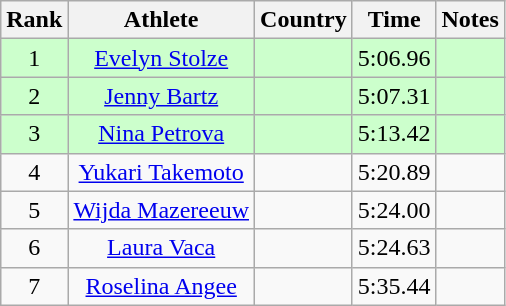<table class="wikitable sortable" style="text-align:center">
<tr>
<th>Rank</th>
<th>Athlete</th>
<th>Country</th>
<th>Time</th>
<th>Notes</th>
</tr>
<tr bgcolor=ccffcc>
<td>1</td>
<td><a href='#'>Evelyn Stolze</a></td>
<td align=left></td>
<td>5:06.96</td>
<td></td>
</tr>
<tr bgcolor=ccffcc>
<td>2</td>
<td><a href='#'>Jenny Bartz</a></td>
<td align=left></td>
<td>5:07.31</td>
<td></td>
</tr>
<tr bgcolor=ccffcc>
<td>3</td>
<td><a href='#'>Nina Petrova</a></td>
<td align="left"></td>
<td>5:13.42</td>
<td></td>
</tr>
<tr>
<td>4</td>
<td><a href='#'>Yukari Takemoto</a></td>
<td align=left></td>
<td>5:20.89</td>
<td></td>
</tr>
<tr>
<td>5</td>
<td><a href='#'>Wijda Mazereeuw</a></td>
<td align=left></td>
<td>5:24.00</td>
<td></td>
</tr>
<tr>
<td>6</td>
<td><a href='#'>Laura Vaca</a></td>
<td align=left></td>
<td>5:24.63</td>
<td></td>
</tr>
<tr>
<td>7</td>
<td><a href='#'>Roselina Angee</a></td>
<td align=left></td>
<td>5:35.44</td>
<td></td>
</tr>
</table>
